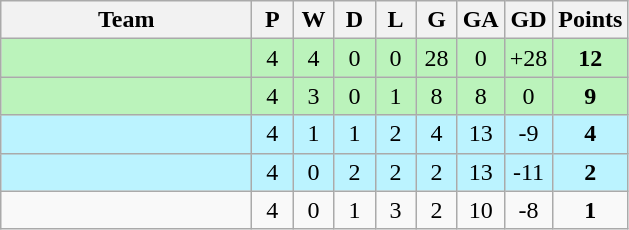<table class="wikitable" style="text-align:center">
<tr>
<th width=160>Team</th>
<th width=20>P</th>
<th width=20>W</th>
<th width=20>D</th>
<th width=20>L</th>
<th width=20>G</th>
<th width=20>GA</th>
<th width=20>GD</th>
<th width=20>Points</th>
</tr>
<tr style="background-color:#BBF3BB">
<td align="left"></td>
<td>4</td>
<td>4</td>
<td>0</td>
<td>0</td>
<td>28</td>
<td>0</td>
<td>+28</td>
<td><strong>12</strong></td>
</tr>
<tr style="background-color:#BBF3BB">
<td align="left"></td>
<td>4</td>
<td>3</td>
<td>0</td>
<td>1</td>
<td>8</td>
<td>8</td>
<td>0</td>
<td><strong>9</strong></td>
</tr>
<tr style="background-color:#BBF3FF">
<td align="left"></td>
<td>4</td>
<td>1</td>
<td>1</td>
<td>2</td>
<td>4</td>
<td>13</td>
<td>-9</td>
<td><strong>4</strong></td>
</tr>
<tr style="background-color:#BBF3FF">
<td align="left"></td>
<td>4</td>
<td>0</td>
<td>2</td>
<td>2</td>
<td>2</td>
<td>13</td>
<td>-11</td>
<td><strong>2</strong></td>
</tr>
<tr>
<td align="left"></td>
<td>4</td>
<td>0</td>
<td>1</td>
<td>3</td>
<td>2</td>
<td>10</td>
<td>-8</td>
<td><strong>1</strong></td>
</tr>
</table>
